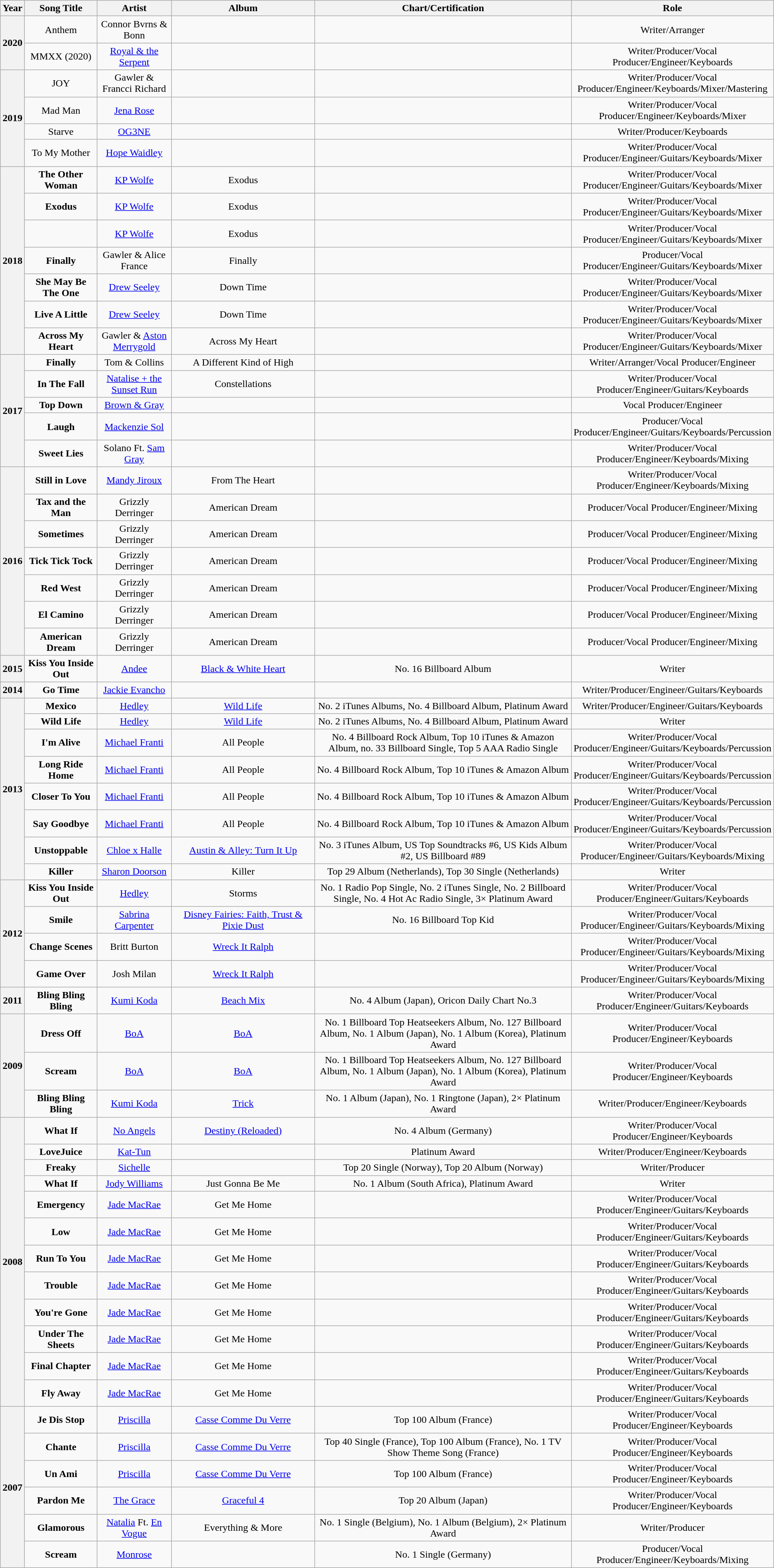<table class="wikitable plainrowheaders" style="text-align:center;">
<tr>
<th>Year</th>
<th>Song Title</th>
<th>Artist</th>
<th style="width:14em;">Album</th>
<th colspan="1">Chart/Certification</th>
<th style="width:14em;">Role</th>
</tr>
<tr>
<th rowspan="2">2020</th>
<td>Anthem</td>
<td>Connor Bvrns & Bonn</td>
<td></td>
<td></td>
<td>Writer/Arranger</td>
</tr>
<tr>
<td>MMXX (2020)</td>
<td><a href='#'>Royal & the Serpent</a></td>
<td></td>
<td></td>
<td>Writer/Producer/Vocal Producer/Engineer/Keyboards</td>
</tr>
<tr>
<th rowspan="4">2019</th>
<td>JOY</td>
<td>Gawler & Francci Richard</td>
<td></td>
<td></td>
<td>Writer/Producer/Vocal Producer/Engineer/Keyboards/Mixer/Mastering</td>
</tr>
<tr>
<td>Mad Man</td>
<td><a href='#'>Jena Rose</a></td>
<td></td>
<td></td>
<td>Writer/Producer/Vocal Producer/Engineer/Keyboards/Mixer</td>
</tr>
<tr>
<td>Starve</td>
<td><a href='#'>OG3NE</a></td>
<td></td>
<td></td>
<td>Writer/Producer/Keyboards</td>
</tr>
<tr>
<td>To My Mother</td>
<td><a href='#'>Hope Waidley</a></td>
<td></td>
<td></td>
<td>Writer/Producer/Vocal Producer/Engineer/Guitars/Keyboards/Mixer</td>
</tr>
<tr>
<th rowspan="7">2018</th>
<td><strong>The Other Woman</strong></td>
<td><a href='#'>KP Wolfe</a></td>
<td>Exodus</td>
<td></td>
<td>Writer/Producer/Vocal Producer/Engineer/Guitars/Keyboards/Mixer</td>
</tr>
<tr>
<td><strong>Exodus</strong></td>
<td><a href='#'>KP Wolfe</a></td>
<td>Exodus</td>
<td></td>
<td>Writer/Producer/Vocal Producer/Engineer/Guitars/Keyboards/Mixer</td>
</tr>
<tr>
<td><strong></strong></td>
<td><a href='#'>KP Wolfe</a></td>
<td>Exodus</td>
<td></td>
<td>Writer/Producer/Vocal Producer/Engineer/Guitars/Keyboards/Mixer</td>
</tr>
<tr>
<td><strong>Finally</strong></td>
<td>Gawler & Alice France</td>
<td>Finally</td>
<td></td>
<td>Producer/Vocal Producer/Engineer/Guitars/Keyboards/Mixer</td>
</tr>
<tr>
<td><strong>She May Be The One</strong></td>
<td><a href='#'>Drew Seeley</a></td>
<td>Down Time</td>
<td></td>
<td>Writer/Producer/Vocal Producer/Engineer/Guitars/Keyboards/Mixer</td>
</tr>
<tr>
<td><strong>Live A Little</strong></td>
<td><a href='#'>Drew Seeley</a></td>
<td>Down Time</td>
<td></td>
<td>Writer/Producer/Vocal Producer/Engineer/Guitars/Keyboards/Mixer</td>
</tr>
<tr>
<td><strong>Across My Heart</strong></td>
<td>Gawler & <a href='#'>Aston Merrygold</a></td>
<td>Across My Heart</td>
<td></td>
<td>Writer/Producer/Vocal Producer/Engineer/Guitars/Keyboards/Mixer</td>
</tr>
<tr>
<th rowspan="5">2017</th>
<td><strong>Finally</strong></td>
<td>Tom & Collins</td>
<td>A Different Kind of High</td>
<td></td>
<td>Writer/Arranger/Vocal Producer/Engineer</td>
</tr>
<tr>
<td><strong>In The Fall</strong></td>
<td><a href='#'>Natalise + the Sunset Run</a></td>
<td>Constellations</td>
<td></td>
<td>Writer/Producer/Vocal Producer/Engineer/Guitars/Keyboards</td>
</tr>
<tr>
<td><strong>Top Down</strong></td>
<td><a href='#'>Brown & Gray</a></td>
<td></td>
<td></td>
<td>Vocal Producer/Engineer</td>
</tr>
<tr>
<td><strong>Laugh</strong></td>
<td><a href='#'>Mackenzie Sol</a></td>
<td></td>
<td></td>
<td>Producer/Vocal Producer/Engineer/Guitars/Keyboards/Percussion</td>
</tr>
<tr>
<td><strong>Sweet Lies</strong></td>
<td>Solano Ft. <a href='#'>Sam Gray</a></td>
<td></td>
<td></td>
<td>Writer/Producer/Vocal Producer/Engineer/Keyboards/Mixing</td>
</tr>
<tr>
<th rowspan="7">2016</th>
<td><strong>Still in Love</strong></td>
<td><a href='#'>Mandy Jiroux</a></td>
<td scope="row">From The Heart</td>
<td></td>
<td>Writer/Producer/Vocal Producer/Engineer/Keyboards/Mixing</td>
</tr>
<tr>
<td><strong>Tax and the Man</strong></td>
<td>Grizzly Derringer</td>
<td scope="row">American Dream</td>
<td></td>
<td>Producer/Vocal Producer/Engineer/Mixing</td>
</tr>
<tr>
<td><strong>Sometimes</strong></td>
<td>Grizzly Derringer</td>
<td>American Dream</td>
<td></td>
<td>Producer/Vocal Producer/Engineer/Mixing</td>
</tr>
<tr>
<td><strong>Tick Tick Tock</strong></td>
<td>Grizzly Derringer</td>
<td>American Dream</td>
<td></td>
<td>Producer/Vocal Producer/Engineer/Mixing</td>
</tr>
<tr>
<td><strong>Red West</strong></td>
<td>Grizzly Derringer</td>
<td>American Dream</td>
<td></td>
<td>Producer/Vocal Producer/Engineer/Mixing</td>
</tr>
<tr>
<td><strong>El Camino</strong></td>
<td>Grizzly Derringer</td>
<td>American Dream</td>
<td></td>
<td>Producer/Vocal Producer/Engineer/Mixing</td>
</tr>
<tr>
<td><strong>American Dream</strong></td>
<td>Grizzly Derringer</td>
<td>American Dream</td>
<td></td>
<td>Producer/Vocal Producer/Engineer/Mixing</td>
</tr>
<tr>
<th>2015</th>
<td><strong>Kiss You Inside Out</strong></td>
<td><a href='#'>Andee</a></td>
<td scope="row"><a href='#'>Black & White Heart</a></td>
<td>No. 16 Billboard Album</td>
<td>Writer</td>
</tr>
<tr>
<th>2014</th>
<td><strong>Go Time</strong></td>
<td><a href='#'>Jackie Evancho</a></td>
<td scope="row"></td>
<td></td>
<td>Writer/Producer/Engineer/Guitars/Keyboards</td>
</tr>
<tr>
<th rowspan="8">2013</th>
<td><strong>Mexico</strong></td>
<td><a href='#'>Hedley</a></td>
<td><a href='#'>Wild Life</a></td>
<td>No. 2 iTunes Albums, No. 4 Billboard Album, Platinum Award</td>
<td>Writer/Producer/Engineer/Guitars/Keyboards</td>
</tr>
<tr>
<td><strong>Wild Life</strong></td>
<td><a href='#'>Hedley</a></td>
<td><a href='#'>Wild Life</a></td>
<td>No. 2 iTunes Albums, No. 4 Billboard Album, Platinum Award</td>
<td>Writer</td>
</tr>
<tr>
<td><strong>I'm Alive</strong></td>
<td><a href='#'>Michael Franti</a></td>
<td>All People</td>
<td>No. 4 Billboard Rock Album, Top 10 iTunes & Amazon Album, no. 33 Billboard Single, Top 5 AAA Radio Single</td>
<td>Writer/Producer/Vocal Producer/Engineer/Guitars/Keyboards/Percussion</td>
</tr>
<tr>
<td><strong>Long Ride Home</strong></td>
<td><a href='#'>Michael Franti</a></td>
<td>All People</td>
<td>No. 4 Billboard Rock Album, Top 10 iTunes & Amazon Album</td>
<td>Writer/Producer/Vocal Producer/Engineer/Guitars/Keyboards/Percussion</td>
</tr>
<tr>
<td><strong>Closer To You</strong></td>
<td><a href='#'>Michael Franti</a></td>
<td>All People</td>
<td>No. 4 Billboard Rock Album, Top 10 iTunes & Amazon Album</td>
<td>Writer/Producer/Vocal Producer/Engineer/Guitars/Keyboards/Percussion</td>
</tr>
<tr>
<td><strong>Say Goodbye</strong></td>
<td><a href='#'>Michael Franti</a></td>
<td>All People</td>
<td>No. 4 Billboard Rock Album, Top 10 iTunes & Amazon Album</td>
<td>Writer/Producer/Vocal Producer/Engineer/Guitars/Keyboards/Percussion</td>
</tr>
<tr>
<td><strong>Unstoppable</strong></td>
<td><a href='#'>Chloe x Halle</a></td>
<td><a href='#'>Austin & Alley: Turn It Up</a></td>
<td>No. 3 iTunes Album, US Top Soundtracks #6, US Kids Album #2, US Billboard #89</td>
<td>Writer/Producer/Vocal Producer/Engineer/Guitars/Keyboards/Mixing</td>
</tr>
<tr>
<td><strong>Killer</strong></td>
<td><a href='#'>Sharon Doorson</a></td>
<td>Killer</td>
<td>Top 29 Album (Netherlands), Top 30 Single (Netherlands)</td>
<td>Writer</td>
</tr>
<tr>
<th rowspan="4">2012</th>
<td><strong>Kiss You Inside Out</strong></td>
<td><a href='#'>Hedley</a></td>
<td>Storms</td>
<td>No. 1 Radio Pop Single, No. 2 iTunes Single, No. 2 Billboard Single, No. 4 Hot Ac Radio Single, 3× Platinum Award</td>
<td>Writer/Producer/Vocal Producer/Engineer/Guitars/Keyboards</td>
</tr>
<tr>
<td><strong>Smile</strong></td>
<td><a href='#'>Sabrina Carpenter</a></td>
<td><a href='#'>Disney Fairies: Faith, Trust & Pixie Dust</a></td>
<td>No. 16 Billboard Top Kid</td>
<td>Writer/Producer/Vocal Producer/Engineer/Guitars/Keyboards/Mixing</td>
</tr>
<tr>
<td><strong>Change Scenes</strong></td>
<td>Britt Burton</td>
<td><a href='#'>Wreck It Ralph</a></td>
<td></td>
<td>Writer/Producer/Vocal Producer/Engineer/Guitars/Keyboards/Mixing</td>
</tr>
<tr>
<td><strong>Game Over</strong></td>
<td>Josh Milan</td>
<td><a href='#'>Wreck It Ralph</a></td>
<td></td>
<td>Writer/Producer/Vocal Producer/Engineer/Guitars/Keyboards/Mixing</td>
</tr>
<tr>
<th>2011</th>
<td><strong>Bling Bling Bling</strong></td>
<td><a href='#'>Kumi Koda</a></td>
<td><a href='#'>Beach Mix</a></td>
<td>No. 4 Album (Japan), Oricon Daily Chart No.3</td>
<td>Writer/Producer/Vocal Producer/Engineer/Guitars/Keyboards</td>
</tr>
<tr>
<th rowspan="3">2009</th>
<td><strong>Dress Off</strong></td>
<td><a href='#'>BoA</a></td>
<td><a href='#'>BoA</a></td>
<td>No. 1 Billboard Top Heatseekers Album, No. 127 Billboard Album, No. 1 Album (Japan), No. 1 Album (Korea), Platinum Award</td>
<td>Writer/Producer/Vocal Producer/Engineer/Keyboards</td>
</tr>
<tr>
<td><strong>Scream</strong></td>
<td><a href='#'>BoA</a></td>
<td><a href='#'>BoA</a></td>
<td>No. 1 Billboard Top Heatseekers Album, No. 127 Billboard Album, No. 1 Album (Japan), No. 1 Album (Korea), Platinum Award</td>
<td>Writer/Producer/Vocal Producer/Engineer/Keyboards</td>
</tr>
<tr>
<td><strong>Bling Bling Bling</strong></td>
<td><a href='#'>Kumi Koda</a></td>
<td><a href='#'>Trick</a></td>
<td>No. 1 Album (Japan), No. 1 Ringtone (Japan), 2× Platinum Award</td>
<td>Writer/Producer/Engineer/Keyboards</td>
</tr>
<tr>
<th rowspan="12">2008</th>
<td><strong>What If</strong></td>
<td><a href='#'>No Angels</a></td>
<td><a href='#'>Destiny (Reloaded)</a></td>
<td>No. 4 Album (Germany)</td>
<td>Writer/Producer/Vocal Producer/Engineer/Keyboards</td>
</tr>
<tr>
<td><strong>LoveJuice</strong></td>
<td><a href='#'>Kat-Tun</a></td>
<td></td>
<td>Platinum Award</td>
<td>Writer/Producer/Engineer/Keyboards</td>
</tr>
<tr>
<td><strong>Freaky</strong></td>
<td><a href='#'>Sichelle</a></td>
<td></td>
<td>Top 20 Single (Norway), Top 20 Album (Norway)</td>
<td>Writer/Producer</td>
</tr>
<tr>
<td><strong>What If</strong></td>
<td><a href='#'>Jody Williams</a></td>
<td>Just Gonna Be Me</td>
<td>No. 1 Album (South Africa), Platinum Award</td>
<td>Writer</td>
</tr>
<tr>
<td><strong>Emergency</strong></td>
<td><a href='#'>Jade MacRae</a></td>
<td>Get Me Home</td>
<td></td>
<td>Writer/Producer/Vocal Producer/Engineer/Guitars/Keyboards</td>
</tr>
<tr>
<td><strong>Low</strong></td>
<td><a href='#'>Jade MacRae</a></td>
<td>Get Me Home</td>
<td></td>
<td>Writer/Producer/Vocal Producer/Engineer/Guitars/Keyboards</td>
</tr>
<tr>
<td><strong>Run To You</strong></td>
<td><a href='#'>Jade MacRae</a></td>
<td>Get Me Home</td>
<td></td>
<td>Writer/Producer/Vocal Producer/Engineer/Guitars/Keyboards</td>
</tr>
<tr>
<td><strong>Trouble</strong></td>
<td><a href='#'>Jade MacRae</a></td>
<td>Get Me Home</td>
<td></td>
<td>Writer/Producer/Vocal Producer/Engineer/Guitars/Keyboards</td>
</tr>
<tr>
<td><strong>You're Gone</strong></td>
<td><a href='#'>Jade MacRae</a></td>
<td>Get Me Home</td>
<td></td>
<td>Writer/Producer/Vocal Producer/Engineer/Guitars/Keyboards</td>
</tr>
<tr>
<td><strong>Under The Sheets</strong></td>
<td><a href='#'>Jade MacRae</a></td>
<td>Get Me Home</td>
<td></td>
<td>Writer/Producer/Vocal Producer/Engineer/Guitars/Keyboards</td>
</tr>
<tr>
<td><strong>Final Chapter</strong></td>
<td><a href='#'>Jade MacRae</a></td>
<td>Get Me Home</td>
<td></td>
<td>Writer/Producer/Vocal Producer/Engineer/Guitars/Keyboards</td>
</tr>
<tr>
<td><strong>Fly Away</strong></td>
<td><a href='#'>Jade MacRae</a></td>
<td>Get Me Home</td>
<td></td>
<td>Writer/Producer/Vocal Producer/Engineer/Guitars/Keyboards</td>
</tr>
<tr>
<th rowspan="6">2007</th>
<td><strong>Je Dis Stop</strong></td>
<td><a href='#'>Priscilla</a></td>
<td><a href='#'>Casse Comme Du Verre</a></td>
<td>Top 100 Album (France)</td>
<td>Writer/Producer/Vocal Producer/Engineer/Keyboards</td>
</tr>
<tr>
<td><strong>Chante</strong></td>
<td><a href='#'>Priscilla</a></td>
<td><a href='#'>Casse Comme Du Verre</a></td>
<td>Top 40 Single (France), Top 100 Album (France), No. 1 TV Show Theme Song (France)</td>
<td>Writer/Producer/Vocal Producer/Engineer/Keyboards</td>
</tr>
<tr>
<td><strong>Un Ami</strong></td>
<td><a href='#'>Priscilla</a></td>
<td><a href='#'>Casse Comme Du Verre</a></td>
<td>Top 100 Album (France)</td>
<td>Writer/Producer/Vocal Producer/Engineer/Keyboards</td>
</tr>
<tr>
<td><strong>Pardon Me</strong></td>
<td><a href='#'>The Grace</a></td>
<td><a href='#'>Graceful 4</a></td>
<td>Top 20 Album (Japan)</td>
<td>Writer/Producer/Vocal Producer/Engineer/Keyboards</td>
</tr>
<tr>
<td><strong>Glamorous</strong></td>
<td><a href='#'>Natalia</a> Ft. <a href='#'>En Vogue</a></td>
<td>Everything & More</td>
<td>No. 1 Single (Belgium), No. 1 Album (Belgium), 2× Platinum Award</td>
<td>Writer/Producer</td>
</tr>
<tr>
<td><strong>Scream</strong></td>
<td><a href='#'>Monrose</a></td>
<td></td>
<td>No. 1 Single (Germany)</td>
<td>Producer/Vocal Producer/Engineer/Keyboards/Mixing</td>
</tr>
</table>
